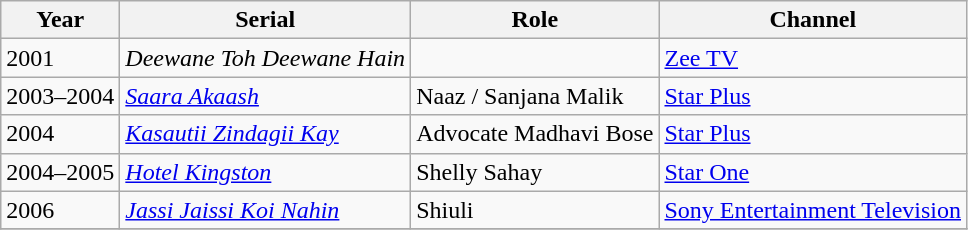<table class = "wikitable sortable">
<tr>
<th>Year</th>
<th>Serial</th>
<th>Role</th>
<th>Channel</th>
</tr>
<tr>
<td>2001</td>
<td><em>Deewane Toh Deewane Hain</em></td>
<td></td>
<td><a href='#'>Zee TV</a></td>
</tr>
<tr>
<td>2003–2004</td>
<td><em><a href='#'>Saara Akaash</a></em></td>
<td>Naaz / Sanjana Malik</td>
<td><a href='#'>Star Plus</a></td>
</tr>
<tr>
<td>2004</td>
<td><em><a href='#'>Kasautii Zindagii Kay</a></em></td>
<td>Advocate Madhavi Bose</td>
<td><a href='#'>Star Plus</a></td>
</tr>
<tr>
<td>2004–2005</td>
<td><em><a href='#'>Hotel Kingston</a></em></td>
<td>Shelly Sahay</td>
<td><a href='#'> Star One</a></td>
</tr>
<tr>
<td>2006</td>
<td><em><a href='#'>Jassi Jaissi Koi Nahin</a></em></td>
<td>Shiuli</td>
<td><a href='#'>Sony Entertainment Television</a></td>
</tr>
<tr>
</tr>
</table>
